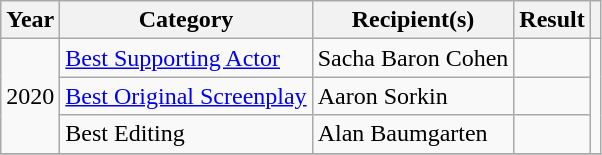<table class="wikitable unsortable plainrowheaders">
<tr>
<th scope="col">Year</th>
<th scope="col">Category</th>
<th scope="col">Recipient(s)</th>
<th scope="col">Result</th>
<th scope="col" class="unsortable"></th>
</tr>
<tr>
<td rowspan="3">2020</td>
<td><a href='#'>Best Supporting Actor</a></td>
<td>Sacha Baron Cohen</td>
<td></td>
<td rowspan="3" align="center"></td>
</tr>
<tr>
<td><a href='#'>Best Original Screenplay</a></td>
<td>Aaron Sorkin</td>
<td></td>
</tr>
<tr>
<td>Best Editing</td>
<td>Alan Baumgarten</td>
<td></td>
</tr>
<tr>
</tr>
</table>
